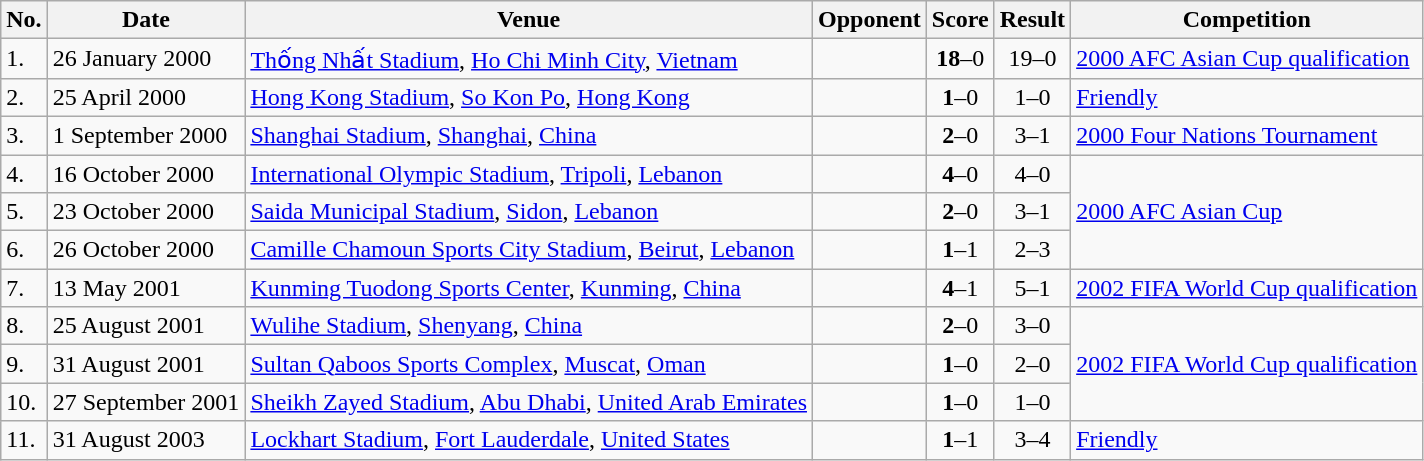<table class="wikitable">
<tr>
<th>No.</th>
<th>Date</th>
<th>Venue</th>
<th>Opponent</th>
<th>Score</th>
<th>Result</th>
<th>Competition</th>
</tr>
<tr>
<td>1.</td>
<td>26 January 2000</td>
<td><a href='#'>Thống Nhất Stadium</a>, <a href='#'>Ho Chi Minh City</a>, <a href='#'>Vietnam</a></td>
<td></td>
<td align=center><strong>18</strong>–0</td>
<td align=center>19–0</td>
<td><a href='#'>2000 AFC Asian Cup qualification</a></td>
</tr>
<tr>
<td>2.</td>
<td>25 April 2000</td>
<td><a href='#'>Hong Kong Stadium</a>, <a href='#'>So Kon Po</a>, <a href='#'>Hong Kong</a></td>
<td></td>
<td align=center><strong>1</strong>–0</td>
<td align=center>1–0</td>
<td><a href='#'>Friendly</a></td>
</tr>
<tr>
<td>3.</td>
<td>1 September 2000</td>
<td><a href='#'>Shanghai Stadium</a>, <a href='#'>Shanghai</a>, <a href='#'>China</a></td>
<td></td>
<td align=center><strong>2</strong>–0</td>
<td align=center>3–1</td>
<td><a href='#'>2000 Four Nations Tournament</a></td>
</tr>
<tr>
<td>4.</td>
<td>16 October 2000</td>
<td><a href='#'>International Olympic Stadium</a>, <a href='#'>Tripoli</a>, <a href='#'>Lebanon</a></td>
<td></td>
<td align=center><strong>4</strong>–0</td>
<td align=center>4–0</td>
<td rowspan=3><a href='#'>2000 AFC Asian Cup</a></td>
</tr>
<tr>
<td>5.</td>
<td>23 October 2000</td>
<td><a href='#'>Saida Municipal Stadium</a>, <a href='#'>Sidon</a>, <a href='#'>Lebanon</a></td>
<td></td>
<td align=center><strong>2</strong>–0</td>
<td align=center>3–1</td>
</tr>
<tr>
<td>6.</td>
<td>26 October 2000</td>
<td><a href='#'>Camille Chamoun Sports City Stadium</a>, <a href='#'>Beirut</a>, <a href='#'>Lebanon</a></td>
<td></td>
<td align=center><strong>1</strong>–1</td>
<td align=center>2–3</td>
</tr>
<tr>
<td>7.</td>
<td>13 May 2001</td>
<td><a href='#'>Kunming Tuodong Sports Center</a>, <a href='#'>Kunming</a>, <a href='#'>China</a></td>
<td></td>
<td align=center><strong>4</strong>–1</td>
<td align=center>5–1</td>
<td><a href='#'>2002 FIFA World Cup qualification</a></td>
</tr>
<tr>
<td>8.</td>
<td>25 August 2001</td>
<td><a href='#'>Wulihe Stadium</a>, <a href='#'>Shenyang</a>, <a href='#'>China</a></td>
<td></td>
<td align=center><strong>2</strong>–0</td>
<td align=center>3–0</td>
<td rowspan=3><a href='#'>2002 FIFA World Cup qualification</a></td>
</tr>
<tr>
<td>9.</td>
<td>31 August 2001</td>
<td><a href='#'>Sultan Qaboos Sports Complex</a>, <a href='#'>Muscat</a>, <a href='#'>Oman</a></td>
<td></td>
<td align=center><strong>1</strong>–0</td>
<td align=center>2–0</td>
</tr>
<tr>
<td>10.</td>
<td>27 September 2001</td>
<td><a href='#'>Sheikh Zayed Stadium</a>, <a href='#'>Abu Dhabi</a>, <a href='#'>United Arab Emirates</a></td>
<td></td>
<td align=center><strong>1</strong>–0</td>
<td align=center>1–0</td>
</tr>
<tr>
<td>11.</td>
<td>31 August 2003</td>
<td><a href='#'>Lockhart Stadium</a>, <a href='#'>Fort Lauderdale</a>, <a href='#'>United States</a></td>
<td></td>
<td align=center><strong>1</strong>–1</td>
<td align=center>3–4</td>
<td><a href='#'>Friendly</a></td>
</tr>
</table>
